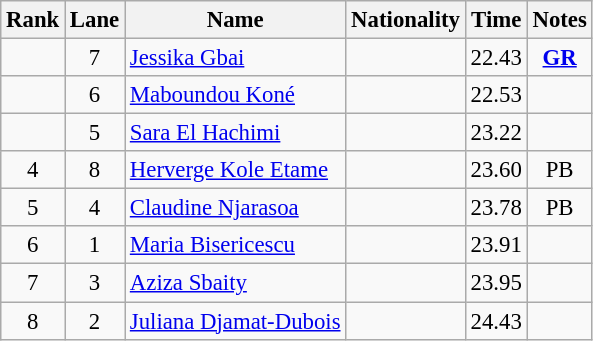<table class="wikitable sortable" style="text-align:center;font-size:95%">
<tr>
<th>Rank</th>
<th>Lane</th>
<th>Name</th>
<th>Nationality</th>
<th>Time</th>
<th>Notes</th>
</tr>
<tr>
<td></td>
<td>7</td>
<td align=left><a href='#'>Jessika Gbai</a></td>
<td align=left></td>
<td>22.43</td>
<td><strong><a href='#'>GR</a></strong></td>
</tr>
<tr>
<td></td>
<td>6</td>
<td align=left><a href='#'>Maboundou Koné</a></td>
<td align=left></td>
<td>22.53</td>
<td></td>
</tr>
<tr>
<td></td>
<td>5</td>
<td align=left><a href='#'>Sara El Hachimi</a></td>
<td align=left></td>
<td>23.22</td>
<td></td>
</tr>
<tr>
<td>4</td>
<td>8</td>
<td align=left><a href='#'>Herverge Kole Etame</a></td>
<td align=left></td>
<td>23.60</td>
<td>PB</td>
</tr>
<tr>
<td>5</td>
<td>4</td>
<td align=left><a href='#'>Claudine Njarasoa</a></td>
<td align=left></td>
<td>23.78</td>
<td>PB</td>
</tr>
<tr>
<td>6</td>
<td>1</td>
<td align=left><a href='#'>Maria Bisericescu</a></td>
<td align=left></td>
<td>23.91</td>
<td></td>
</tr>
<tr>
<td>7</td>
<td>3</td>
<td align=left><a href='#'>Aziza Sbaity</a></td>
<td align=left></td>
<td>23.95</td>
<td></td>
</tr>
<tr>
<td>8</td>
<td>2</td>
<td align=left><a href='#'>Juliana Djamat-Dubois</a></td>
<td align=left></td>
<td>24.43</td>
<td></td>
</tr>
</table>
